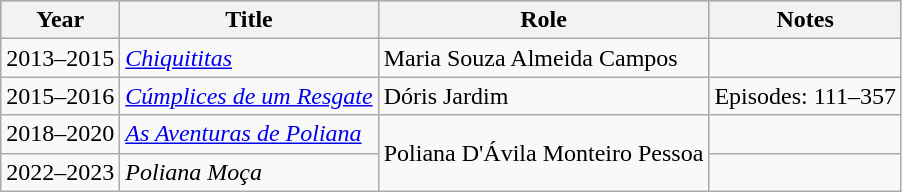<table class="wikitable">
<tr style="background:#b0c4de; text-align:center;">
<th>Year</th>
<th>Title</th>
<th>Role</th>
<th>Notes</th>
</tr>
<tr>
<td>2013–2015</td>
<td><em><a href='#'>Chiquititas</a></em></td>
<td>Maria Souza Almeida Campos</td>
<td></td>
</tr>
<tr>
<td>2015–2016</td>
<td><em><a href='#'>Cúmplices de um Resgate</a></em></td>
<td>Dóris Jardim </td>
<td>Episodes: 111–357</td>
</tr>
<tr>
<td>2018–2020</td>
<td><em><a href='#'>As Aventuras de Poliana</a></em></td>
<td rowspan="2">Poliana D'Ávila Monteiro Pessoa</td>
<td></td>
</tr>
<tr>
<td>2022–2023</td>
<td><em>Poliana Moça</em></td>
<td></td>
</tr>
</table>
